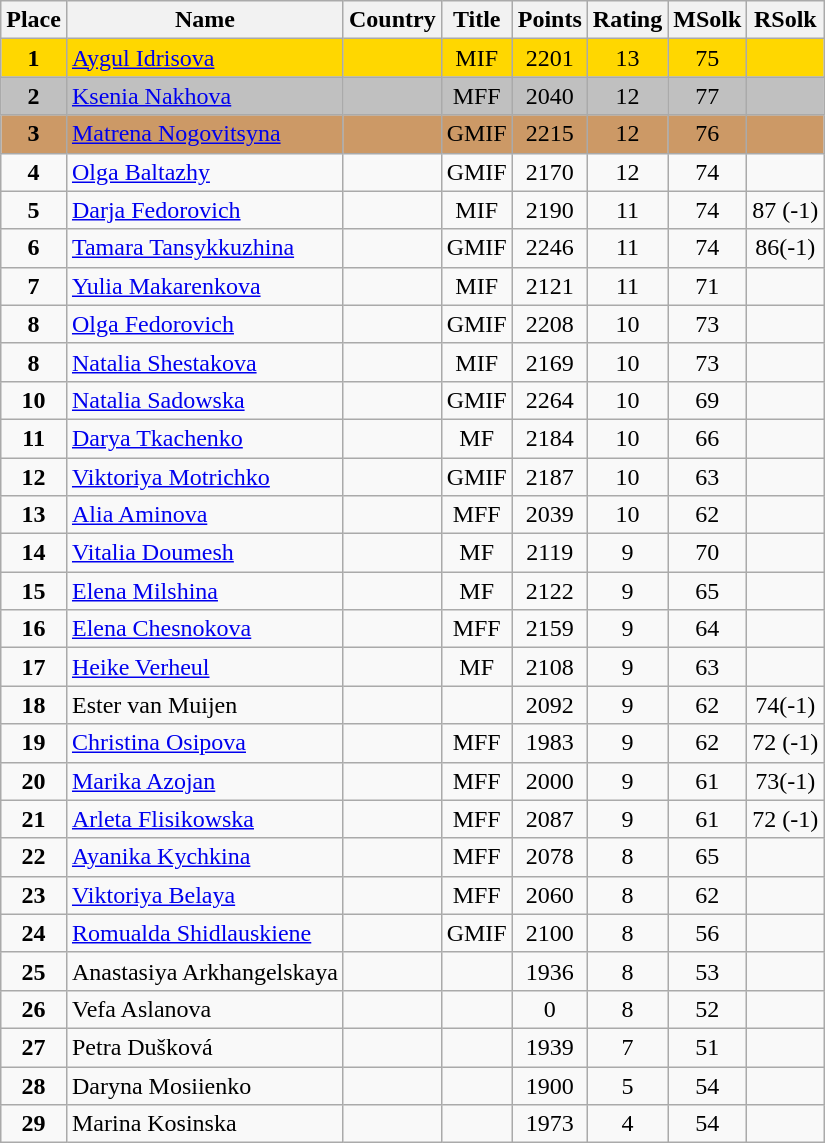<table class="wikitable">
<tr>
<th>Place</th>
<th>Name</th>
<th>Country</th>
<th>Title</th>
<th>Points</th>
<th>Rating</th>
<th>MSolk</th>
<th>RSolk</th>
</tr>
<tr align=center bgcolor="gold">
<td><strong>1</strong></td>
<td align="left"><a href='#'>Aygul Idrisova</a></td>
<td align="left"></td>
<td>MIF</td>
<td>2201</td>
<td>13</td>
<td>75</td>
<td></td>
</tr>
<tr align=center bgcolor="silver">
<td><strong>2</strong></td>
<td align="left"><a href='#'>Ksenia Nakhova</a></td>
<td align="left"></td>
<td>MFF</td>
<td>2040</td>
<td>12</td>
<td>77</td>
<td></td>
</tr>
<tr align=center bgcolor="cc9966">
<td><strong>3</strong></td>
<td align="left"><a href='#'>Matrena Nogovitsyna</a></td>
<td align="left"></td>
<td>GMIF</td>
<td>2215</td>
<td>12</td>
<td>76</td>
<td></td>
</tr>
<tr align=center>
<td><strong>4</strong></td>
<td align="left"><a href='#'>Olga Baltazhy</a></td>
<td align="left"></td>
<td>GMIF</td>
<td>2170</td>
<td>12</td>
<td>74</td>
<td></td>
</tr>
<tr align=center>
<td><strong>5</strong></td>
<td align="left"><a href='#'>Darja Fedorovich</a></td>
<td align="left"></td>
<td>MIF</td>
<td>2190</td>
<td>11</td>
<td>74</td>
<td>87 (-1)</td>
</tr>
<tr align=center>
<td><strong>6</strong></td>
<td align="left"><a href='#'>Tamara Tansykkuzhina</a></td>
<td align="left"></td>
<td>GMIF</td>
<td>2246</td>
<td>11</td>
<td>74</td>
<td>86(-1)</td>
</tr>
<tr align=center>
<td><strong>7</strong></td>
<td align="left"><a href='#'>Yulia Makarenkova</a></td>
<td align="left"></td>
<td>MIF</td>
<td>2121</td>
<td>11</td>
<td>71</td>
<td></td>
</tr>
<tr align=center>
<td><strong>8</strong></td>
<td align="left"><a href='#'>Olga Fedorovich</a></td>
<td align="left"></td>
<td>GMIF</td>
<td>2208</td>
<td>10</td>
<td>73</td>
<td></td>
</tr>
<tr align=center>
<td><strong>8</strong></td>
<td align="left"><a href='#'>Natalia Shestakova</a></td>
<td align="left"></td>
<td>MIF</td>
<td>2169</td>
<td>10</td>
<td>73</td>
<td></td>
</tr>
<tr align=center>
<td><strong>10</strong></td>
<td align="left"><a href='#'>Natalia Sadowska</a></td>
<td align="left"></td>
<td>GMIF</td>
<td>2264</td>
<td>10</td>
<td>69</td>
<td></td>
</tr>
<tr align=center>
<td><strong>11</strong></td>
<td align="left"><a href='#'>Darya Tkachenko</a></td>
<td align="left"></td>
<td>MF</td>
<td>2184</td>
<td>10</td>
<td>66</td>
<td></td>
</tr>
<tr align=center>
<td><strong>12</strong></td>
<td align="left"><a href='#'>Viktoriya Motrichko</a></td>
<td align="left"></td>
<td>GMIF</td>
<td>2187</td>
<td>10</td>
<td>63</td>
<td></td>
</tr>
<tr align=center>
<td><strong>13</strong></td>
<td align="left"><a href='#'>Alia Aminova</a></td>
<td align="left"></td>
<td>MFF</td>
<td>2039</td>
<td>10</td>
<td>62</td>
<td></td>
</tr>
<tr align=center>
<td><strong>14</strong></td>
<td align="left"><a href='#'>Vitalia Doumesh</a></td>
<td align="left"></td>
<td>MF</td>
<td>2119</td>
<td>9</td>
<td>70</td>
<td></td>
</tr>
<tr align=center>
<td><strong>15</strong></td>
<td align="left"><a href='#'>Elena Milshina</a></td>
<td align="left"></td>
<td>MF</td>
<td>2122</td>
<td>9</td>
<td>65</td>
<td></td>
</tr>
<tr align=center>
<td><strong>16</strong></td>
<td align="left"><a href='#'>Elena Chesnokova</a></td>
<td align="left"></td>
<td>MFF</td>
<td>2159</td>
<td>9</td>
<td>64</td>
<td></td>
</tr>
<tr align=center>
<td><strong>17</strong></td>
<td align="left"><a href='#'>Heike Verheul</a></td>
<td align="left"></td>
<td>MF</td>
<td>2108</td>
<td>9</td>
<td>63</td>
<td></td>
</tr>
<tr align=center>
<td><strong>18</strong></td>
<td align="left">Ester van Muijen</td>
<td align="left"></td>
<td></td>
<td>2092</td>
<td>9</td>
<td>62</td>
<td>74(-1)</td>
</tr>
<tr align=center>
<td><strong>19</strong></td>
<td align="left"><a href='#'>Christina Osipova</a></td>
<td align="left"></td>
<td>MFF</td>
<td>1983</td>
<td>9</td>
<td>62</td>
<td>72 (-1)</td>
</tr>
<tr align=center>
<td><strong>20</strong></td>
<td align="left"><a href='#'>Marika Azojan</a></td>
<td align="left"></td>
<td>MFF</td>
<td>2000</td>
<td>9</td>
<td>61</td>
<td>73(-1)</td>
</tr>
<tr align=center>
<td><strong>21</strong></td>
<td align="left"><a href='#'>Arleta Flisikowska</a></td>
<td align="left"></td>
<td>MFF</td>
<td>2087</td>
<td>9</td>
<td>61</td>
<td>72 (-1)</td>
</tr>
<tr align=center>
<td><strong>22</strong></td>
<td align="left"><a href='#'>Ayanika Kychkina</a></td>
<td align="left"></td>
<td>MFF</td>
<td>2078</td>
<td>8</td>
<td>65</td>
<td></td>
</tr>
<tr align=center>
<td><strong>23</strong></td>
<td align="left"><a href='#'>Viktoriya Belaya</a></td>
<td align="left"></td>
<td>MFF</td>
<td>2060</td>
<td>8</td>
<td>62</td>
<td></td>
</tr>
<tr align=center>
<td><strong>24</strong></td>
<td align="left"><a href='#'>Romualda Shidlauskiene</a></td>
<td align="left"></td>
<td>GMIF</td>
<td>2100</td>
<td>8</td>
<td>56</td>
<td></td>
</tr>
<tr align=center>
<td><strong>25</strong></td>
<td align="left">Anastasiya Arkhangelskaya</td>
<td align="left"></td>
<td></td>
<td>1936</td>
<td>8</td>
<td>53</td>
<td></td>
</tr>
<tr align=center>
<td><strong>26</strong></td>
<td align="left">Vefa Aslanova</td>
<td align="left"></td>
<td></td>
<td>0</td>
<td>8</td>
<td>52</td>
<td></td>
</tr>
<tr align=center>
<td><strong>27</strong></td>
<td align="left">Petra Dušková</td>
<td align="left"></td>
<td></td>
<td>1939</td>
<td>7</td>
<td>51</td>
<td></td>
</tr>
<tr align=center>
<td><strong>28</strong></td>
<td align="left">Daryna Mosiienko</td>
<td align="left"></td>
<td></td>
<td>1900</td>
<td>5</td>
<td>54</td>
<td></td>
</tr>
<tr align=center>
<td><strong>29</strong></td>
<td align="left">Marina Kosinska</td>
<td align="left"></td>
<td></td>
<td>1973</td>
<td>4</td>
<td>54</td>
<td></td>
</tr>
</table>
